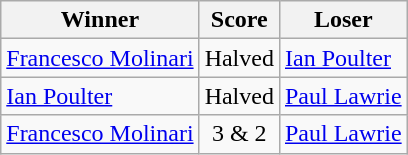<table class="wikitable" font-size:95%;">
<tr>
<th>Winner</th>
<th>Score</th>
<th>Loser</th>
</tr>
<tr>
<td><a href='#'>Francesco Molinari</a></td>
<td align=center>Halved</td>
<td><a href='#'>Ian Poulter</a></td>
</tr>
<tr>
<td><a href='#'>Ian Poulter</a></td>
<td align=center>Halved</td>
<td><a href='#'>Paul Lawrie</a></td>
</tr>
<tr>
<td><a href='#'>Francesco Molinari</a></td>
<td align=center>3 & 2</td>
<td><a href='#'>Paul Lawrie</a></td>
</tr>
</table>
